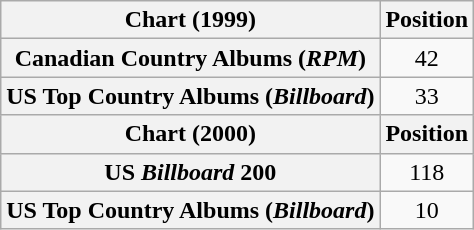<table class="wikitable sortable plainrowheaders" style="text-align:center">
<tr>
<th>Chart (1999)</th>
<th>Position</th>
</tr>
<tr>
<th scope="row">Canadian Country Albums (<em>RPM</em>)</th>
<td>42</td>
</tr>
<tr>
<th scope="row">US Top Country Albums (<em>Billboard</em>)</th>
<td>33</td>
</tr>
<tr>
<th>Chart (2000)</th>
<th>Position</th>
</tr>
<tr>
<th scope="row">US <em>Billboard</em> 200</th>
<td>118</td>
</tr>
<tr>
<th scope="row">US Top Country Albums (<em>Billboard</em>)</th>
<td>10</td>
</tr>
</table>
